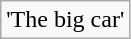<table class="wikitable" border="1">
<tr>
<td>'The big car'</td>
</tr>
</table>
